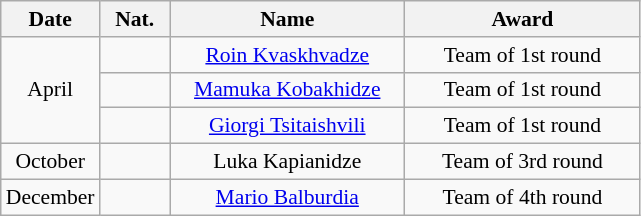<table class="wikitable" style="text-align:center; font-size:90%; ">
<tr>
<th width=40>Date</th>
<th width=40>Nat.</th>
<th width=150>Name</th>
<th width=150>Award</th>
</tr>
<tr>
<td rowspan="3">April</td>
<td></td>
<td><a href='#'>Roin Kvaskhvadze</a></td>
<td>Team of 1st round</td>
</tr>
<tr>
<td></td>
<td><a href='#'>Mamuka Kobakhidze</a></td>
<td>Team of 1st round</td>
</tr>
<tr>
<td></td>
<td><a href='#'>Giorgi Tsitaishvili</a></td>
<td>Team of 1st round</td>
</tr>
<tr>
<td>October</td>
<td></td>
<td>Luka Kapianidze</td>
<td>Team of 3rd round</td>
</tr>
<tr>
<td>December</td>
<td></td>
<td><a href='#'>Mario Balburdia</a></td>
<td>Team of 4th round</td>
</tr>
</table>
